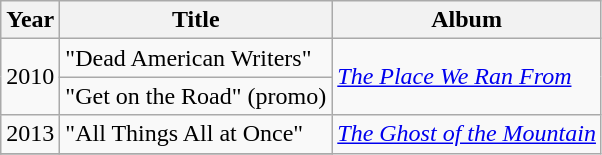<table class="wikitable">
<tr>
<th>Year</th>
<th>Title</th>
<th>Album</th>
</tr>
<tr>
<td rowspan="2">2010</td>
<td>"Dead American Writers"</td>
<td rowspan="2"><em><a href='#'>The Place We Ran From</a></em></td>
</tr>
<tr>
<td>"Get on the Road" (promo)</td>
</tr>
<tr>
<td>2013</td>
<td>"All Things All at Once"</td>
<td rowspan="3"><em><a href='#'>The Ghost of the Mountain</a></em></td>
</tr>
<tr>
</tr>
</table>
